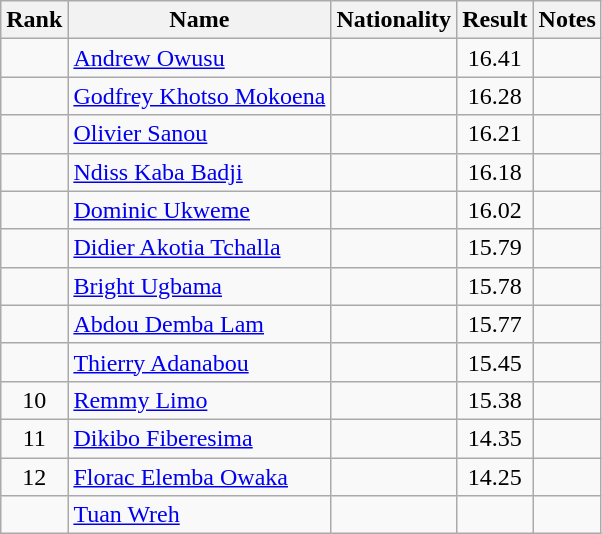<table class="wikitable sortable" style="text-align:center">
<tr>
<th>Rank</th>
<th>Name</th>
<th>Nationality</th>
<th>Result</th>
<th>Notes</th>
</tr>
<tr>
<td></td>
<td align=left><a href='#'>Andrew Owusu</a></td>
<td align=left></td>
<td>16.41</td>
<td></td>
</tr>
<tr>
<td></td>
<td align=left><a href='#'>Godfrey Khotso Mokoena</a></td>
<td align=left></td>
<td>16.28</td>
<td></td>
</tr>
<tr>
<td></td>
<td align=left><a href='#'>Olivier Sanou</a></td>
<td align=left></td>
<td>16.21</td>
<td></td>
</tr>
<tr>
<td></td>
<td align=left><a href='#'>Ndiss Kaba Badji</a></td>
<td align=left></td>
<td>16.18</td>
<td></td>
</tr>
<tr>
<td></td>
<td align=left><a href='#'>Dominic Ukweme</a></td>
<td align=left></td>
<td>16.02</td>
<td></td>
</tr>
<tr>
<td></td>
<td align=left><a href='#'>Didier Akotia Tchalla</a></td>
<td align=left></td>
<td>15.79</td>
<td></td>
</tr>
<tr>
<td></td>
<td align=left><a href='#'>Bright Ugbama</a></td>
<td align=left></td>
<td>15.78</td>
<td></td>
</tr>
<tr>
<td></td>
<td align=left><a href='#'>Abdou Demba Lam</a></td>
<td align=left></td>
<td>15.77</td>
<td></td>
</tr>
<tr>
<td></td>
<td align=left><a href='#'>Thierry Adanabou</a></td>
<td align=left></td>
<td>15.45</td>
<td></td>
</tr>
<tr>
<td>10</td>
<td align=left><a href='#'>Remmy Limo</a></td>
<td align=left></td>
<td>15.38</td>
<td></td>
</tr>
<tr>
<td>11</td>
<td align=left><a href='#'>Dikibo Fiberesima</a></td>
<td align=left></td>
<td>14.35</td>
<td></td>
</tr>
<tr>
<td>12</td>
<td align=left><a href='#'>Florac Elemba Owaka</a></td>
<td align=left></td>
<td>14.25</td>
<td></td>
</tr>
<tr>
<td></td>
<td align=left><a href='#'>Tuan Wreh</a></td>
<td align=left></td>
<td></td>
<td></td>
</tr>
</table>
